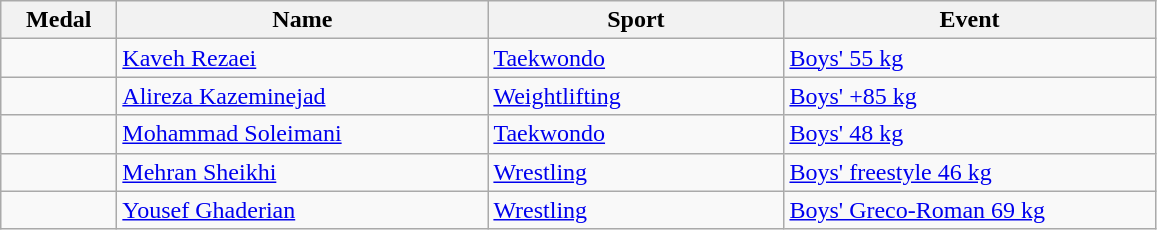<table class="wikitable sortable" style="text-align:left;">
<tr>
<th width="70">Medal</th>
<th width="240">Name</th>
<th width="190">Sport</th>
<th width="240">Event</th>
</tr>
<tr>
<td></td>
<td><a href='#'>Kaveh Rezaei</a></td>
<td><a href='#'>Taekwondo</a></td>
<td><a href='#'>Boys' 55 kg</a></td>
</tr>
<tr>
<td></td>
<td><a href='#'>Alireza Kazeminejad</a></td>
<td><a href='#'>Weightlifting</a></td>
<td><a href='#'>Boys' +85 kg</a></td>
</tr>
<tr>
<td></td>
<td><a href='#'>Mohammad Soleimani</a></td>
<td><a href='#'>Taekwondo</a></td>
<td><a href='#'>Boys' 48 kg</a></td>
</tr>
<tr>
<td></td>
<td><a href='#'>Mehran Sheikhi</a></td>
<td><a href='#'>Wrestling</a></td>
<td><a href='#'>Boys' freestyle 46 kg</a></td>
</tr>
<tr>
<td></td>
<td><a href='#'>Yousef Ghaderian</a></td>
<td><a href='#'>Wrestling</a></td>
<td><a href='#'>Boys' Greco-Roman 69 kg</a></td>
</tr>
</table>
